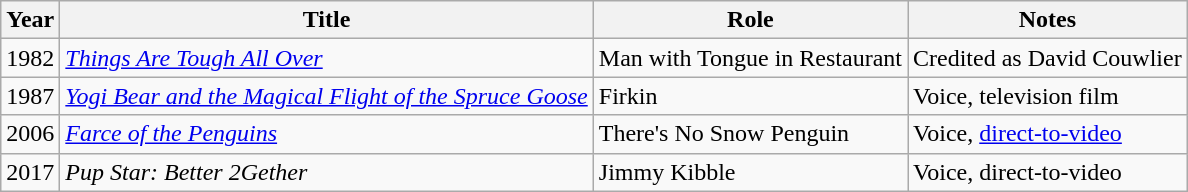<table class="wikitable sortable">
<tr>
<th>Year</th>
<th>Title</th>
<th>Role</th>
<th class="unsortable">Notes</th>
</tr>
<tr>
<td>1982</td>
<td><em><a href='#'>Things Are Tough All Over</a></em></td>
<td>Man with Tongue in Restaurant</td>
<td>Credited as David Couwlier</td>
</tr>
<tr>
<td>1987</td>
<td><em><a href='#'>Yogi Bear and the Magical Flight of the Spruce Goose</a></em></td>
<td>Firkin</td>
<td>Voice, television film</td>
</tr>
<tr>
<td>2006</td>
<td><em><a href='#'>Farce of the Penguins</a></em></td>
<td>There's No Snow Penguin</td>
<td>Voice, <a href='#'>direct-to-video</a></td>
</tr>
<tr>
<td>2017</td>
<td><em>Pup Star: Better 2Gether</em></td>
<td>Jimmy Kibble</td>
<td>Voice, direct-to-video</td>
</tr>
</table>
